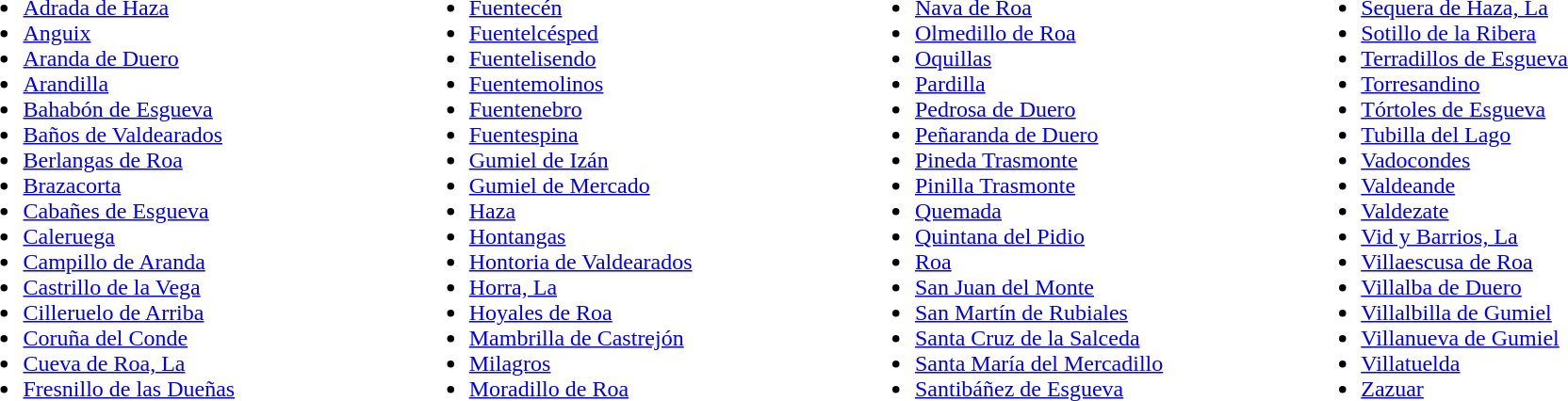<table width=100%>
<tr valign ="top">
<td width=25%><br><ul><li><a href='#'>Adrada de Haza</a></li><li><a href='#'>Anguix</a></li><li><a href='#'>Aranda de Duero</a></li><li><a href='#'>Arandilla</a></li><li><a href='#'>Bahabón de Esgueva</a></li><li><a href='#'>Baños de Valdearados</a></li><li><a href='#'>Berlangas de Roa</a></li><li><a href='#'>Brazacorta</a></li><li><a href='#'>Cabañes de Esgueva</a></li><li><a href='#'>Caleruega</a></li><li><a href='#'>Campillo de Aranda</a></li><li><a href='#'>Castrillo de la Vega</a></li><li><a href='#'>Cilleruelo de Arriba</a></li><li><a href='#'>Coruña del Conde</a></li><li><a href='#'>Cueva de Roa, La</a></li><li><a href='#'>Fresnillo de las Dueñas</a></li></ul></td>
<td width=25%><br><ul><li><a href='#'>Fuentecén</a></li><li><a href='#'>Fuentelcésped</a></li><li><a href='#'>Fuentelisendo</a></li><li><a href='#'>Fuentemolinos</a></li><li><a href='#'>Fuentenebro</a></li><li><a href='#'>Fuentespina</a></li><li><a href='#'>Gumiel de Izán</a></li><li><a href='#'>Gumiel de Mercado</a></li><li><a href='#'>Haza</a></li><li><a href='#'>Hontangas</a></li><li><a href='#'>Hontoria de Valdearados</a></li><li><a href='#'>Horra, La</a></li><li><a href='#'>Hoyales de Roa</a></li><li><a href='#'>Mambrilla de Castrejón</a></li><li><a href='#'>Milagros</a></li><li><a href='#'>Moradillo de Roa</a></li></ul></td>
<td width=25%><br><ul><li><a href='#'>Nava de Roa</a></li><li><a href='#'>Olmedillo de Roa</a></li><li><a href='#'>Oquillas</a></li><li><a href='#'>Pardilla</a></li><li><a href='#'>Pedrosa de Duero</a></li><li><a href='#'>Peñaranda de Duero</a></li><li><a href='#'>Pineda Trasmonte</a></li><li><a href='#'>Pinilla Trasmonte</a></li><li><a href='#'>Quemada</a></li><li><a href='#'>Quintana del Pidio</a></li><li><a href='#'>Roa</a></li><li><a href='#'>San Juan del Monte</a></li><li><a href='#'>San Martín de Rubiales</a></li><li><a href='#'>Santa Cruz de la Salceda</a></li><li><a href='#'>Santa María del Mercadillo</a></li><li><a href='#'>Santibáñez de Esgueva</a></li></ul></td>
<td width=25%><br><ul><li><a href='#'>Sequera de Haza, La</a></li><li><a href='#'>Sotillo de la Ribera</a></li><li><a href='#'>Terradillos de Esgueva</a></li><li><a href='#'>Torresandino</a></li><li><a href='#'>Tórtoles de Esgueva</a></li><li><a href='#'>Tubilla del Lago</a></li><li><a href='#'>Vadocondes</a></li><li><a href='#'>Valdeande</a></li><li><a href='#'>Valdezate</a></li><li><a href='#'>Vid y Barrios, La</a></li><li><a href='#'>Villaescusa de Roa</a></li><li><a href='#'>Villalba de Duero</a></li><li><a href='#'>Villalbilla de Gumiel</a></li><li><a href='#'>Villanueva de Gumiel</a></li><li><a href='#'>Villatuelda</a></li><li><a href='#'>Zazuar</a></li></ul></td>
</tr>
</table>
